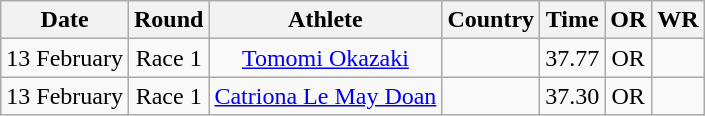<table class="wikitable" style="text-align:center">
<tr>
<th>Date</th>
<th>Round</th>
<th>Athlete</th>
<th>Country</th>
<th>Time</th>
<th>OR</th>
<th>WR</th>
</tr>
<tr>
<td>13 February</td>
<td>Race 1</td>
<td><a href='#'>Tomomi Okazaki</a></td>
<td></td>
<td>37.77</td>
<td>OR</td>
<td></td>
</tr>
<tr>
<td>13 February</td>
<td>Race 1</td>
<td><a href='#'>Catriona Le May Doan</a></td>
<td></td>
<td>37.30</td>
<td>OR</td>
<td></td>
</tr>
</table>
